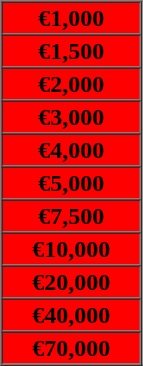<table border=1 cellspacing=0 cellpadding =1 width=95px|->
<tr>
<td bgcolor="#FF0000" align=center><span><strong>€1,000</strong></span></td>
</tr>
<tr>
<td bgcolor="#FF0000" align=center><span><strong>€1,500</strong></span></td>
</tr>
<tr>
<td bgcolor="#FF0000" align=center><span><strong>€2,000</strong></span></td>
</tr>
<tr>
<td bgcolor="#FF0000" align=center><span><strong>€3,000</strong></span></td>
</tr>
<tr>
<td bgcolor="#FF0000" align=center><span><strong>€4,000</strong></span></td>
</tr>
<tr>
<td bgcolor="#FF0000" align=center><span><strong>€5,000</strong></span></td>
</tr>
<tr>
<td bgcolor="#FF0000" align=center><span><strong>€7,500</strong></span></td>
</tr>
<tr>
<td bgcolor="#FF0000" align=center><span><strong>€10,000</strong></span></td>
</tr>
<tr>
<td bgcolor="#FF0000" align=center><span><strong>€20,000</strong></span></td>
</tr>
<tr>
<td bgcolor="#FF0000" align=center><span><strong>€40,000</strong></span></td>
</tr>
<tr>
<td bgcolor="#FF0000" align=center><span><strong>€70,000</strong></span></td>
</tr>
</table>
